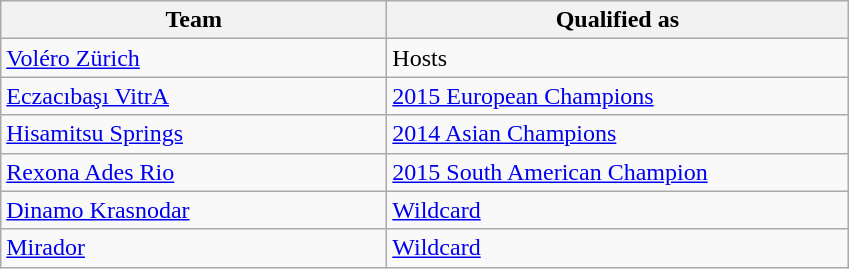<table class="wikitable">
<tr>
<th width=250>Team</th>
<th width=300>Qualified as</th>
</tr>
<tr>
<td> <a href='#'>Voléro Zürich</a></td>
<td>Hosts</td>
</tr>
<tr>
<td> <a href='#'>Eczacıbaşı VitrA</a></td>
<td><a href='#'>2015 European Champions</a></td>
</tr>
<tr>
<td> <a href='#'>Hisamitsu Springs</a></td>
<td><a href='#'>2014 Asian Champions</a></td>
</tr>
<tr>
<td> <a href='#'>Rexona Ades Rio</a></td>
<td><a href='#'>2015 South American Champion</a></td>
</tr>
<tr>
<td> <a href='#'>Dinamo Krasnodar</a></td>
<td><a href='#'>Wildcard</a></td>
</tr>
<tr>
<td> <a href='#'>Mirador</a></td>
<td><a href='#'>Wildcard</a></td>
</tr>
</table>
